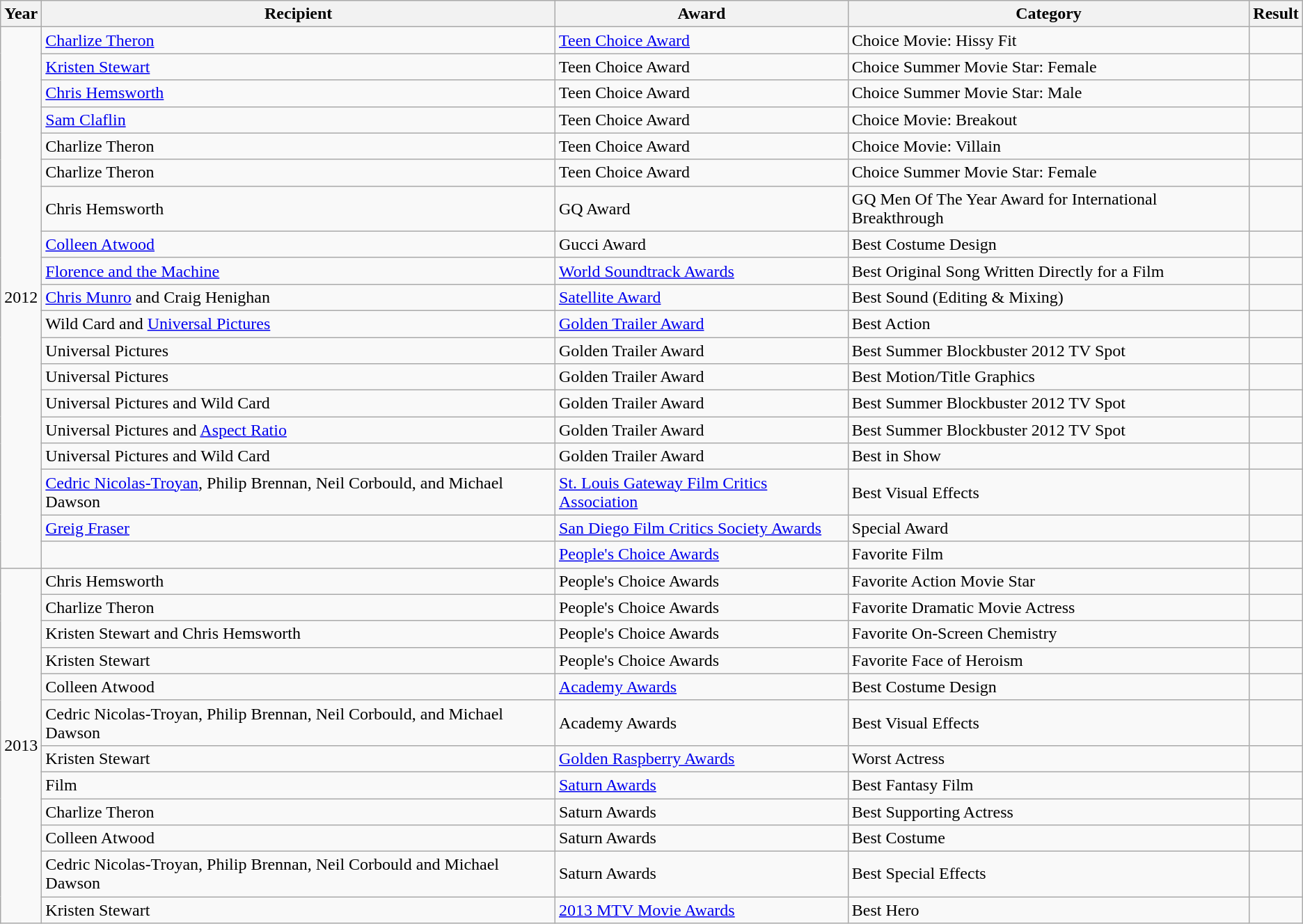<table class="wikitable sortable">
<tr>
<th scope="col">Year</th>
<th scope="col">Recipient</th>
<th scope="col">Award</th>
<th scope="col">Category</th>
<th scope="col">Result</th>
</tr>
<tr>
<td rowspan="19">2012</td>
<td><a href='#'>Charlize Theron</a></td>
<td><a href='#'>Teen Choice Award</a></td>
<td>Choice Movie: Hissy Fit</td>
<td></td>
</tr>
<tr>
<td><a href='#'>Kristen Stewart</a></td>
<td>Teen Choice Award</td>
<td>Choice Summer Movie Star: Female</td>
<td></td>
</tr>
<tr>
<td><a href='#'>Chris Hemsworth</a></td>
<td>Teen Choice Award</td>
<td>Choice Summer Movie Star: Male </td>
<td></td>
</tr>
<tr>
<td><a href='#'>Sam Claflin</a></td>
<td>Teen Choice Award</td>
<td>Choice Movie: Breakout</td>
<td></td>
</tr>
<tr>
<td>Charlize Theron</td>
<td>Teen Choice Award</td>
<td>Choice Movie: Villain</td>
<td></td>
</tr>
<tr>
<td>Charlize Theron</td>
<td>Teen Choice Award</td>
<td>Choice Summer Movie Star: Female </td>
<td></td>
</tr>
<tr>
<td>Chris Hemsworth</td>
<td>GQ Award</td>
<td>GQ Men Of The Year Award for International Breakthrough</td>
<td></td>
</tr>
<tr>
<td><a href='#'>Colleen Atwood</a></td>
<td>Gucci Award</td>
<td>Best Costume Design</td>
<td></td>
</tr>
<tr>
<td><a href='#'>Florence and the Machine</a></td>
<td><a href='#'>World Soundtrack Awards</a></td>
<td>Best Original Song Written Directly for a Film</td>
<td></td>
</tr>
<tr>
<td><a href='#'>Chris Munro</a> and Craig Henighan</td>
<td><a href='#'>Satellite Award</a></td>
<td>Best Sound (Editing & Mixing)</td>
<td></td>
</tr>
<tr>
<td>Wild Card and <a href='#'>Universal Pictures</a></td>
<td><a href='#'>Golden Trailer Award</a></td>
<td>Best Action </td>
<td></td>
</tr>
<tr>
<td>Universal Pictures</td>
<td>Golden Trailer Award</td>
<td>Best Summer Blockbuster 2012 TV Spot </td>
<td></td>
</tr>
<tr>
<td>Universal Pictures</td>
<td>Golden Trailer Award</td>
<td>Best Motion/Title Graphics </td>
<td></td>
</tr>
<tr>
<td>Universal Pictures and Wild Card</td>
<td>Golden Trailer Award</td>
<td>Best Summer Blockbuster 2012 TV Spot </td>
<td></td>
</tr>
<tr>
<td>Universal Pictures and <a href='#'>Aspect Ratio</a></td>
<td>Golden Trailer Award</td>
<td>Best Summer Blockbuster 2012 TV Spot </td>
<td></td>
</tr>
<tr>
<td>Universal Pictures and Wild Card</td>
<td>Golden Trailer Award</td>
<td>Best in Show </td>
<td></td>
</tr>
<tr>
<td><a href='#'>Cedric Nicolas-Troyan</a>, Philip Brennan, Neil Corbould, and Michael Dawson</td>
<td><a href='#'>St. Louis Gateway Film Critics Association</a></td>
<td>Best Visual Effects</td>
<td></td>
</tr>
<tr>
<td><a href='#'>Greig Fraser</a></td>
<td><a href='#'>San Diego Film Critics Society Awards</a></td>
<td>Special Award</td>
<td></td>
</tr>
<tr>
<td></td>
<td><a href='#'>People's Choice Awards</a></td>
<td>Favorite Film</td>
<td></td>
</tr>
<tr>
<td rowspan="12">2013</td>
<td>Chris Hemsworth</td>
<td>People's Choice Awards</td>
<td>Favorite Action Movie Star </td>
<td></td>
</tr>
<tr>
<td>Charlize Theron</td>
<td>People's Choice Awards</td>
<td>Favorite Dramatic Movie Actress </td>
<td></td>
</tr>
<tr>
<td>Kristen Stewart and Chris Hemsworth</td>
<td>People's Choice Awards</td>
<td>Favorite On-Screen Chemistry</td>
<td></td>
</tr>
<tr>
<td>Kristen Stewart</td>
<td>People's Choice Awards</td>
<td>Favorite Face of Heroism</td>
<td></td>
</tr>
<tr>
<td>Colleen Atwood</td>
<td><a href='#'>Academy Awards</a></td>
<td>Best Costume Design</td>
<td></td>
</tr>
<tr>
<td>Cedric Nicolas-Troyan, Philip Brennan, Neil Corbould, and Michael Dawson</td>
<td>Academy Awards</td>
<td>Best Visual Effects</td>
<td></td>
</tr>
<tr>
<td>Kristen Stewart</td>
<td><a href='#'>Golden Raspberry Awards</a></td>
<td>Worst Actress </td>
<td></td>
</tr>
<tr>
<td>Film</td>
<td><a href='#'>Saturn Awards</a></td>
<td>Best Fantasy Film</td>
<td></td>
</tr>
<tr>
<td>Charlize Theron</td>
<td>Saturn Awards</td>
<td>Best Supporting Actress</td>
<td></td>
</tr>
<tr>
<td>Colleen Atwood</td>
<td>Saturn Awards</td>
<td>Best Costume</td>
<td></td>
</tr>
<tr>
<td>Cedric Nicolas-Troyan, Philip Brennan, Neil Corbould and Michael Dawson</td>
<td>Saturn Awards</td>
<td>Best Special Effects</td>
<td></td>
</tr>
<tr>
<td>Kristen Stewart</td>
<td><a href='#'>2013 MTV Movie Awards</a></td>
<td>Best Hero</td>
<td></td>
</tr>
</table>
